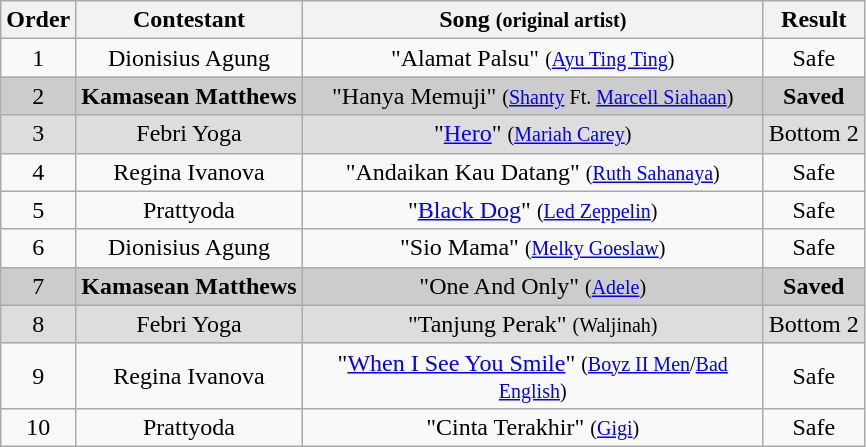<table class="wikitable plainrowheaders" style="text-align:center;">
<tr>
<th scope="col">Order</th>
<th scope="col">Contestant</th>
<th style="width:300px;" scope="col">Song <small>(original artist)</small></th>
<th scope="col">Result</th>
</tr>
<tr>
<td>1</td>
<td>Dionisius Agung</td>
<td>"Alamat Palsu" <small>(<a href='#'>Ayu Ting Ting</a>)</small></td>
<td>Safe</td>
</tr>
<tr style="background:#ccc;">
<td>2</td>
<td><strong>Kamasean Matthews</strong></td>
<td>"Hanya Memuji" <small>(<a href='#'>Shanty</a> Ft. <a href='#'>Marcell Siahaan</a>)</small></td>
<td><strong>Saved</strong></td>
</tr>
<tr style="background:#ddd;">
<td>3</td>
<td>Febri Yoga</td>
<td>"<a href='#'>Hero</a>" <small>(<a href='#'>Mariah Carey</a>)</small></td>
<td>Bottom 2</td>
</tr>
<tr>
<td>4</td>
<td>Regina Ivanova</td>
<td>"Andaikan Kau Datang" <small>(<a href='#'>Ruth Sahanaya</a>)</small></td>
<td>Safe</td>
</tr>
<tr>
<td>5</td>
<td>Prattyoda</td>
<td>"<a href='#'>Black Dog</a>" <small>(<a href='#'>Led Zeppelin</a>)</small></td>
<td>Safe</td>
</tr>
<tr>
<td>6</td>
<td>Dionisius Agung</td>
<td>"Sio Mama" <small>(<a href='#'>Melky Goeslaw</a>)</small></td>
<td>Safe</td>
</tr>
<tr style="background:#ccc;">
<td>7</td>
<td><strong>Kamasean Matthews</strong></td>
<td>"One And Only" <small>(<a href='#'>Adele</a>)</small></td>
<td><strong>Saved</strong></td>
</tr>
<tr style="background:#ddd;">
<td>8</td>
<td>Febri Yoga</td>
<td>"Tanjung Perak" <small>(Waljinah)</small></td>
<td>Bottom 2</td>
</tr>
<tr>
<td>9</td>
<td>Regina Ivanova</td>
<td>"<a href='#'>When I See You Smile</a>" <small>(<a href='#'>Boyz II Men</a>/<a href='#'>Bad English</a>)</small></td>
<td>Safe</td>
</tr>
<tr>
<td>10</td>
<td>Prattyoda</td>
<td>"Cinta Terakhir" <small>(<a href='#'>Gigi</a>)</small></td>
<td>Safe</td>
</tr>
</table>
